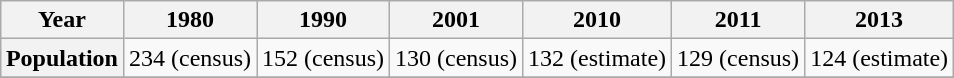<table class="wikitable" style="margin-left:auto; margin-right:auto; text-align:center;">
<tr>
<th>Year</th>
<th>1980</th>
<th>1990</th>
<th>2001</th>
<th>2010</th>
<th>2011</th>
<th>2013</th>
</tr>
<tr>
<th>Population</th>
<td>234 (census)</td>
<td>152 (census)</td>
<td>130 (census)</td>
<td>132 (estimate)</td>
<td>129 (census)</td>
<td>124 (estimate)</td>
</tr>
<tr>
</tr>
</table>
